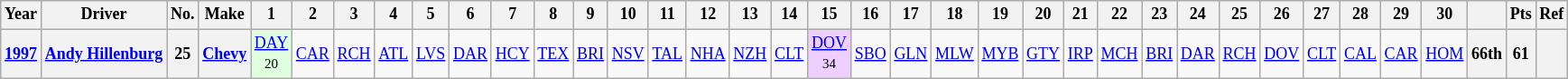<table class="wikitable" style="text-align:center; font-size:75%">
<tr>
<th>Year</th>
<th>Driver</th>
<th>No.</th>
<th>Make</th>
<th>1</th>
<th>2</th>
<th>3</th>
<th>4</th>
<th>5</th>
<th>6</th>
<th>7</th>
<th>8</th>
<th>9</th>
<th>10</th>
<th>11</th>
<th>12</th>
<th>13</th>
<th>14</th>
<th>15</th>
<th>16</th>
<th>17</th>
<th>18</th>
<th>19</th>
<th>20</th>
<th>21</th>
<th>22</th>
<th>23</th>
<th>24</th>
<th>25</th>
<th>26</th>
<th>27</th>
<th>28</th>
<th>29</th>
<th>30</th>
<th></th>
<th>Pts</th>
<th>Ref</th>
</tr>
<tr>
<th><a href='#'>1997</a></th>
<th><a href='#'>Andy Hillenburg</a></th>
<th>25</th>
<th><a href='#'>Chevy</a></th>
<td style="background:#DFFFDF;"><a href='#'>DAY</a><br><small>20</small></td>
<td><a href='#'>CAR</a></td>
<td><a href='#'>RCH</a></td>
<td><a href='#'>ATL</a></td>
<td><a href='#'>LVS</a></td>
<td><a href='#'>DAR</a></td>
<td><a href='#'>HCY</a></td>
<td><a href='#'>TEX</a></td>
<td><a href='#'>BRI</a></td>
<td><a href='#'>NSV</a></td>
<td><a href='#'>TAL</a></td>
<td><a href='#'>NHA</a></td>
<td><a href='#'>NZH</a></td>
<td><a href='#'>CLT</a></td>
<td style="background:#EFCFFF;"><a href='#'>DOV</a><br><small>34</small></td>
<td><a href='#'>SBO</a></td>
<td><a href='#'>GLN</a></td>
<td><a href='#'>MLW</a></td>
<td><a href='#'>MYB</a></td>
<td><a href='#'>GTY</a></td>
<td><a href='#'>IRP</a></td>
<td><a href='#'>MCH</a></td>
<td><a href='#'>BRI</a></td>
<td><a href='#'>DAR</a></td>
<td><a href='#'>RCH</a></td>
<td><a href='#'>DOV</a></td>
<td><a href='#'>CLT</a></td>
<td><a href='#'>CAL</a></td>
<td><a href='#'>CAR</a></td>
<td><a href='#'>HOM</a></td>
<th>66th</th>
<th>61</th>
<th></th>
</tr>
</table>
